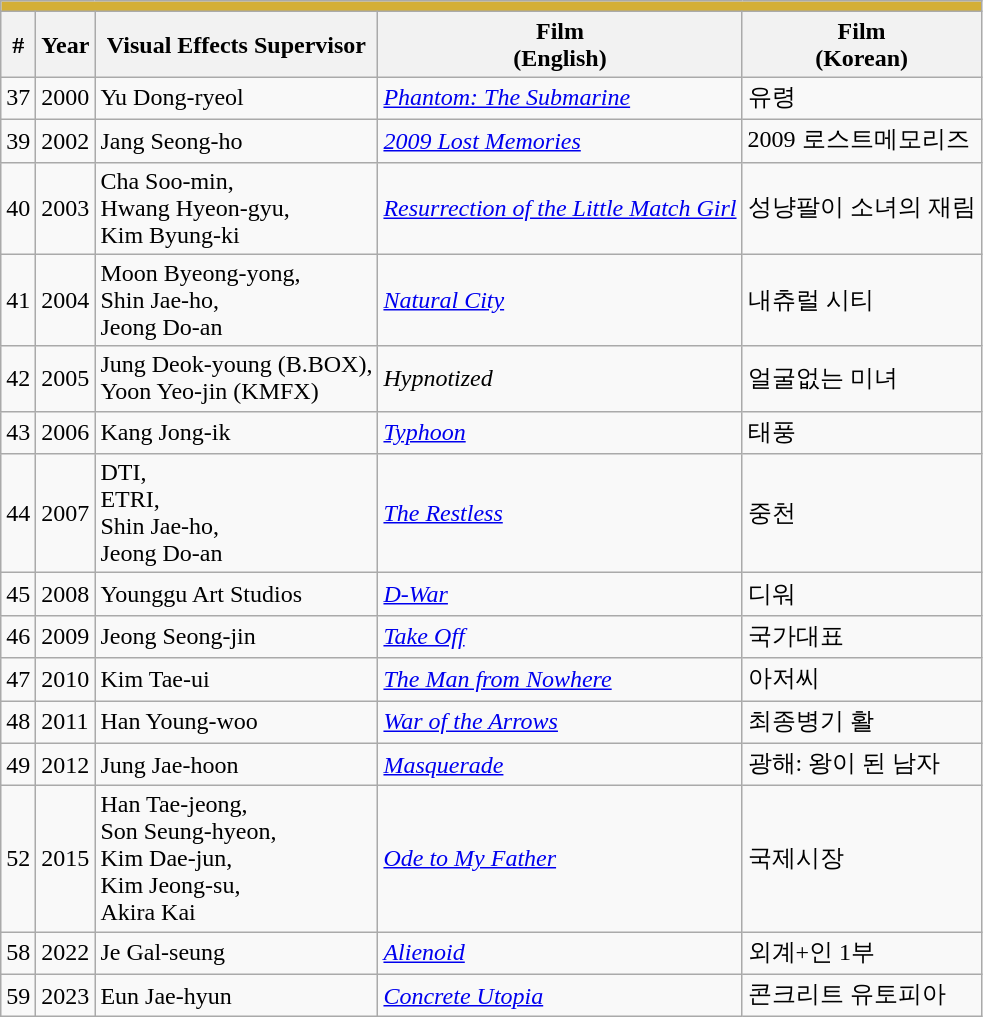<table class="wikitable collapsible collapsed">
<tr>
<th colspan="5" style="background: #D4AF37;"></th>
</tr>
<tr>
<th>#</th>
<th>Year</th>
<th>Visual Effects Supervisor</th>
<th>Film<br>(English)</th>
<th>Film<br>(Korean)</th>
</tr>
<tr>
<td>37</td>
<td>2000</td>
<td>Yu Dong-ryeol</td>
<td><em><a href='#'>Phantom: The Submarine</a></em></td>
<td>유령</td>
</tr>
<tr>
<td>39</td>
<td>2002</td>
<td>Jang Seong-ho</td>
<td><em><a href='#'>2009 Lost Memories</a></em></td>
<td>2009 로스트메모리즈</td>
</tr>
<tr>
<td>40</td>
<td>2003</td>
<td>Cha Soo-min,<br>Hwang Hyeon-gyu,<br>Kim Byung-ki</td>
<td><em><a href='#'>Resurrection of the Little Match Girl</a></em></td>
<td>성냥팔이 소녀의 재림</td>
</tr>
<tr>
<td>41</td>
<td>2004</td>
<td>Moon Byeong-yong,<br>Shin Jae-ho,<br>Jeong Do-an</td>
<td><em><a href='#'>Natural City</a></em></td>
<td>내츄럴 시티</td>
</tr>
<tr>
<td>42</td>
<td>2005</td>
<td>Jung Deok-young (B.BOX),<br>Yoon Yeo-jin (KMFX)</td>
<td><em>Hypnotized</em></td>
<td>얼굴없는 미녀</td>
</tr>
<tr>
<td>43</td>
<td>2006</td>
<td>Kang Jong-ik</td>
<td><em><a href='#'>Typhoon</a></em></td>
<td>태풍</td>
</tr>
<tr>
<td>44</td>
<td>2007</td>
<td>DTI,<br>ETRI,<br>Shin Jae-ho,<br>Jeong Do-an</td>
<td><em><a href='#'>The Restless</a></em></td>
<td>중천</td>
</tr>
<tr>
<td>45</td>
<td>2008</td>
<td>Younggu Art Studios</td>
<td><em><a href='#'>D-War</a></em></td>
<td>디워</td>
</tr>
<tr>
<td>46</td>
<td>2009</td>
<td>Jeong Seong-jin</td>
<td><em><a href='#'>Take Off</a></em></td>
<td>국가대표</td>
</tr>
<tr>
<td>47</td>
<td>2010</td>
<td>Kim Tae-ui</td>
<td><em><a href='#'>The Man from Nowhere</a></em></td>
<td>아저씨</td>
</tr>
<tr>
<td>48</td>
<td>2011</td>
<td>Han Young-woo</td>
<td><em><a href='#'>War of the Arrows</a></em></td>
<td>최종병기 활</td>
</tr>
<tr>
<td>49</td>
<td>2012</td>
<td>Jung Jae-hoon</td>
<td><em><a href='#'>Masquerade</a></em></td>
<td>광해: 왕이 된 남자</td>
</tr>
<tr>
<td>52</td>
<td>2015</td>
<td>Han Tae-jeong,<br>Son Seung-hyeon,<br>Kim Dae-jun,<br>Kim Jeong-su,<br>Akira Kai</td>
<td><em><a href='#'>Ode to My Father</a></em></td>
<td>국제시장</td>
</tr>
<tr>
<td>58</td>
<td>2022</td>
<td>Je Gal-seung</td>
<td><em><a href='#'>Alienoid</a></em></td>
<td>외계+인 1부</td>
</tr>
<tr>
<td>59</td>
<td>2023</td>
<td>Eun Jae-hyun</td>
<td><em><a href='#'>Concrete Utopia</a></em></td>
<td>콘크리트 유토피아</td>
</tr>
</table>
